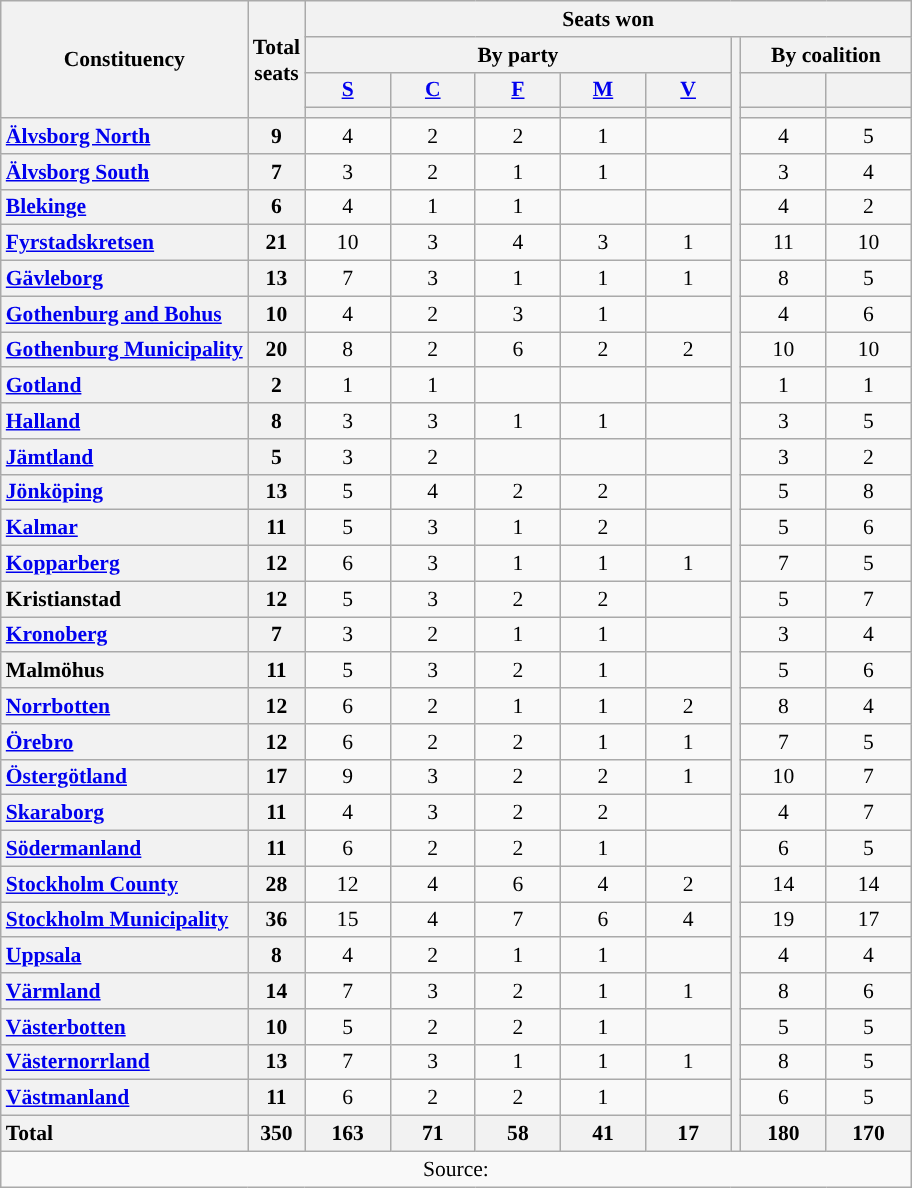<table class="wikitable" style="text-align:center; font-size: 0.9em;">
<tr>
<th rowspan="4">Constituency</th>
<th rowspan="4">Total<br>seats</th>
<th colspan="8">Seats won</th>
</tr>
<tr>
<th colspan="5">By party</th>
<th rowspan="32"></th>
<th colspan="2">By coalition</th>
</tr>
<tr>
<th class="unsortable" style="width:50px;"><a href='#'>S</a></th>
<th class="unsortable" style="width:50px;"><a href='#'>C</a></th>
<th class="unsortable" style="width:50px;"><a href='#'>F</a></th>
<th class="unsortable" style="width:50px;"><a href='#'>M</a></th>
<th class="unsortable" style="width:50px;"><a href='#'>V</a></th>
<th class="unsortable" style="width:50px;"></th>
<th class="unsortable" style="width:50px;"></th>
</tr>
<tr>
<th style="background:"></th>
<th style="background:"></th>
<th style="background:"></th>
<th style="background:"></th>
<th style="background:"></th>
<th style="background:"></th>
<th style="background:"></th>
</tr>
<tr>
<th style="text-align: left;"><a href='#'>Älvsborg North</a></th>
<th>9</th>
<td>4</td>
<td>2</td>
<td>2</td>
<td>1</td>
<td></td>
<td>4</td>
<td>5</td>
</tr>
<tr>
<th style="text-align: left;"><a href='#'>Älvsborg South</a></th>
<th>7</th>
<td>3</td>
<td>2</td>
<td>1</td>
<td>1</td>
<td></td>
<td>3</td>
<td>4</td>
</tr>
<tr>
<th style="text-align: left;"><a href='#'>Blekinge</a></th>
<th>6</th>
<td>4</td>
<td>1</td>
<td>1</td>
<td></td>
<td></td>
<td>4</td>
<td>2</td>
</tr>
<tr>
<th style="text-align: left;"><a href='#'>Fyrstadskretsen</a></th>
<th>21</th>
<td>10</td>
<td>3</td>
<td>4</td>
<td>3</td>
<td>1</td>
<td>11</td>
<td>10</td>
</tr>
<tr>
<th style="text-align: left;"><a href='#'>Gävleborg</a></th>
<th>13</th>
<td>7</td>
<td>3</td>
<td>1</td>
<td>1</td>
<td>1</td>
<td>8</td>
<td>5</td>
</tr>
<tr>
<th style="text-align: left;"><a href='#'>Gothenburg and Bohus</a></th>
<th>10</th>
<td>4</td>
<td>2</td>
<td>3</td>
<td>1</td>
<td></td>
<td>4</td>
<td>6</td>
</tr>
<tr>
<th style="text-align: left;"><a href='#'>Gothenburg Municipality</a></th>
<th>20</th>
<td>8</td>
<td>2</td>
<td>6</td>
<td>2</td>
<td>2</td>
<td>10</td>
<td>10</td>
</tr>
<tr>
<th style="text-align: left;"><a href='#'>Gotland</a></th>
<th>2</th>
<td>1</td>
<td>1</td>
<td></td>
<td></td>
<td></td>
<td>1</td>
<td>1</td>
</tr>
<tr>
<th style="text-align: left;"><a href='#'>Halland</a></th>
<th>8</th>
<td>3</td>
<td>3</td>
<td>1</td>
<td>1</td>
<td></td>
<td>3</td>
<td>5</td>
</tr>
<tr>
<th style="text-align: left;"><a href='#'>Jämtland</a></th>
<th>5</th>
<td>3</td>
<td>2</td>
<td></td>
<td></td>
<td></td>
<td>3</td>
<td>2</td>
</tr>
<tr>
<th style="text-align: left;"><a href='#'>Jönköping</a></th>
<th>13</th>
<td>5</td>
<td>4</td>
<td>2</td>
<td>2</td>
<td></td>
<td>5</td>
<td>8</td>
</tr>
<tr>
<th style="text-align: left;"><a href='#'>Kalmar</a></th>
<th>11</th>
<td>5</td>
<td>3</td>
<td>1</td>
<td>2</td>
<td></td>
<td>5</td>
<td>6</td>
</tr>
<tr>
<th style="text-align: left;"><a href='#'>Kopparberg</a></th>
<th>12</th>
<td>6</td>
<td>3</td>
<td>1</td>
<td>1</td>
<td>1</td>
<td>7</td>
<td>5</td>
</tr>
<tr>
<th style="text-align: left;">Kristianstad</th>
<th>12</th>
<td>5</td>
<td>3</td>
<td>2</td>
<td>2</td>
<td></td>
<td>5</td>
<td>7</td>
</tr>
<tr>
<th style="text-align: left;"><a href='#'>Kronoberg</a></th>
<th>7</th>
<td>3</td>
<td>2</td>
<td>1</td>
<td>1</td>
<td></td>
<td>3</td>
<td>4</td>
</tr>
<tr>
<th style="text-align: left;">Malmöhus</th>
<th>11</th>
<td>5</td>
<td>3</td>
<td>2</td>
<td>1</td>
<td></td>
<td>5</td>
<td>6</td>
</tr>
<tr>
<th style="text-align: left;"><a href='#'>Norrbotten</a></th>
<th>12</th>
<td>6</td>
<td>2</td>
<td>1</td>
<td>1</td>
<td>2</td>
<td>8</td>
<td>4</td>
</tr>
<tr>
<th style="text-align: left;"><a href='#'>Örebro</a></th>
<th>12</th>
<td>6</td>
<td>2</td>
<td>2</td>
<td>1</td>
<td>1</td>
<td>7</td>
<td>5</td>
</tr>
<tr>
<th style="text-align: left;"><a href='#'>Östergötland</a></th>
<th>17</th>
<td>9</td>
<td>3</td>
<td>2</td>
<td>2</td>
<td>1</td>
<td>10</td>
<td>7</td>
</tr>
<tr>
<th style="text-align: left;"><a href='#'>Skaraborg</a></th>
<th>11</th>
<td>4</td>
<td>3</td>
<td>2</td>
<td>2</td>
<td></td>
<td>4</td>
<td>7</td>
</tr>
<tr>
<th style="text-align: left;"><a href='#'>Södermanland</a></th>
<th>11</th>
<td>6</td>
<td>2</td>
<td>2</td>
<td>1</td>
<td></td>
<td>6</td>
<td>5</td>
</tr>
<tr>
<th style="text-align: left;"><a href='#'>Stockholm County</a></th>
<th>28</th>
<td>12</td>
<td>4</td>
<td>6</td>
<td>4</td>
<td>2</td>
<td>14</td>
<td>14</td>
</tr>
<tr>
<th style="text-align: left;"><a href='#'>Stockholm Municipality</a></th>
<th>36</th>
<td>15</td>
<td>4</td>
<td>7</td>
<td>6</td>
<td>4</td>
<td>19</td>
<td>17</td>
</tr>
<tr>
<th style="text-align: left;"><a href='#'>Uppsala</a></th>
<th>8</th>
<td>4</td>
<td>2</td>
<td>1</td>
<td>1</td>
<td></td>
<td>4</td>
<td>4</td>
</tr>
<tr>
<th style="text-align: left;"><a href='#'>Värmland</a></th>
<th>14</th>
<td>7</td>
<td>3</td>
<td>2</td>
<td>1</td>
<td>1</td>
<td>8</td>
<td>6</td>
</tr>
<tr>
<th style="text-align: left;"><a href='#'>Västerbotten</a></th>
<th>10</th>
<td>5</td>
<td>2</td>
<td>2</td>
<td>1</td>
<td></td>
<td>5</td>
<td>5</td>
</tr>
<tr>
<th style="text-align: left;"><a href='#'>Västernorrland</a></th>
<th>13</th>
<td>7</td>
<td>3</td>
<td>1</td>
<td>1</td>
<td>1</td>
<td>8</td>
<td>5</td>
</tr>
<tr>
<th style="text-align: left;"><a href='#'>Västmanland</a></th>
<th>11</th>
<td>6</td>
<td>2</td>
<td>2</td>
<td>1</td>
<td></td>
<td>6</td>
<td>5</td>
</tr>
<tr>
<th style="text-align: left;">Total</th>
<th>350</th>
<th>163</th>
<th>71</th>
<th>58</th>
<th>41</th>
<th>17</th>
<th>180</th>
<th>170</th>
</tr>
<tr>
<td colspan="10">Source: </td>
</tr>
</table>
